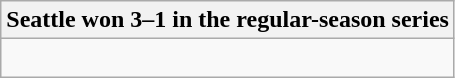<table class="wikitable collapsible collapsed">
<tr>
<th>Seattle won 3–1 in the regular-season series</th>
</tr>
<tr>
<td><br>


</td>
</tr>
</table>
